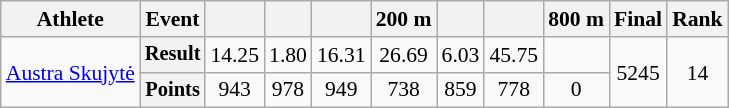<table class="wikitable" style="font-size:90%;">
<tr>
<th>Athlete</th>
<th>Event</th>
<th></th>
<th></th>
<th></th>
<th>200 m</th>
<th></th>
<th></th>
<th>800 m</th>
<th>Final</th>
<th>Rank</th>
</tr>
<tr align=center>
<td style="text-align:left;" rowspan="2"><a href='#'>Austra Skujytė</a></td>
<th style="font-size:95%">Result</th>
<td>14.25</td>
<td>1.80</td>
<td>16.31</td>
<td>26.69</td>
<td>6.03</td>
<td>45.75</td>
<td></td>
<td rowspan="2">5245</td>
<td rowspan="2">14</td>
</tr>
<tr align=center>
<th style="font-size:95%">Points</th>
<td>943</td>
<td>978</td>
<td>949</td>
<td>738</td>
<td>859</td>
<td>778</td>
<td>0</td>
</tr>
</table>
